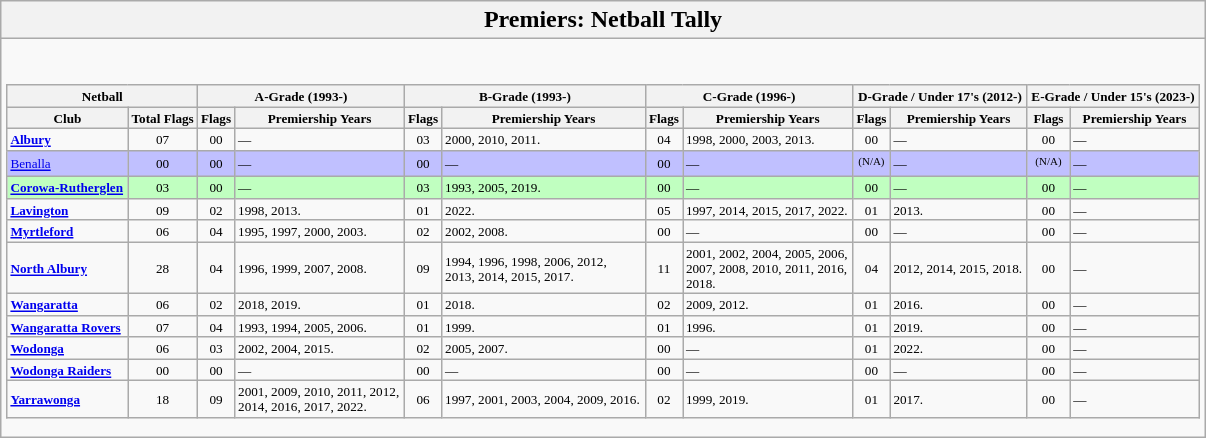<table class="wikitable collapsible collapsed">
<tr>
<th>Premiers: Netball Tally</th>
</tr>
<tr>
<td><br><table class="wikitable sortable" style="width:100%; text-align:left;font-size:55%;">
<tr>
<th colspan="2"><strong>Netball</strong></th>
<th colspan="2"><strong>A-Grade (1993-)</strong></th>
<th colspan="2"><strong>B-Grade (1993-)</strong></th>
<th colspan="2"><strong>C-Grade (1996-)</strong></th>
<th colspan="2"><strong>D-Grade / Under 17's (2012-)</strong></th>
<th colspan="2"><strong>E-Grade / Under 15's (2023-)</strong></th>
</tr>
<tr>
<th>Club</th>
<th>Total Flags</th>
<th>Flags</th>
<th>Premiership Years</th>
<th>Flags</th>
<th>Premiership Years</th>
<th>Flags</th>
<th>Premiership Years</th>
<th>Flags</th>
<th>Premiership Years</th>
<th>Flags</th>
<th>Premiership Years</th>
</tr>
<tr>
<td><strong><a href='#'>Albury</a></strong></td>
<td style="text-align:center;">07</td>
<td style="text-align:center;">00</td>
<td>—</td>
<td style="text-align:center;">03</td>
<td>2000, 2010, 2011.</td>
<td style="text-align:center;">04</td>
<td>1998, 2000, 2003, 2013.</td>
<td style="text-align:center;">00</td>
<td>—</td>
<td style="text-align:center;">00</td>
<td>—</td>
</tr>
<tr style="background:#C0C0FF;">
<td><a href='#'>Benalla</a></td>
<td style="text-align:center;">00</td>
<td style="text-align:center;">00</td>
<td>—</td>
<td style="text-align:center;">00</td>
<td>—</td>
<td style="text-align:center;">00</td>
<td>—</td>
<td style="text-align:center;"><sup>(N/A)</sup></td>
<td>—</td>
<td style="text-align:center;"><sup>(N/A)</sup></td>
<td>—</td>
</tr>
<tr style="background:#C0FFC0;">
<td><strong><a href='#'>Corowa-Rutherglen</a></strong></td>
<td style="text-align:center;">03</td>
<td style="text-align:center;">00</td>
<td>—</td>
<td style="text-align:center;">03</td>
<td>1993, 2005, 2019.</td>
<td style="text-align:center;">00</td>
<td>—</td>
<td style="text-align:center;">00</td>
<td>—</td>
<td style="text-align:center;">00</td>
<td>—</td>
</tr>
<tr>
<td><strong><a href='#'>Lavington</a></strong></td>
<td style="text-align:center;">09</td>
<td style="text-align:center;">02</td>
<td>1998, 2013.</td>
<td style="text-align:center;">01</td>
<td>2022.</td>
<td style="text-align:center;">05</td>
<td>1997, 2014, 2015, 2017, 2022.</td>
<td style="text-align:center;">01</td>
<td>2013.</td>
<td style="text-align:center;">00</td>
<td>—</td>
</tr>
<tr>
<td><strong><a href='#'>Myrtleford</a></strong></td>
<td style="text-align:center;">06</td>
<td style="text-align:center;">04</td>
<td>1995, 1997, 2000, 2003.</td>
<td style="text-align:center;">02</td>
<td>2002, 2008.</td>
<td style="text-align:center;">00</td>
<td>—</td>
<td style="text-align:center;">00</td>
<td>—</td>
<td style="text-align:center;">00</td>
<td>—</td>
</tr>
<tr>
<td><strong><a href='#'>North Albury</a></strong></td>
<td style="text-align:center;">28</td>
<td style="text-align:center;">04</td>
<td>1996, 1999, 2007, 2008.</td>
<td style="text-align:center;">09</td>
<td>1994, 1996, 1998, 2006, 2012,<br>2013, 2014, 2015, 2017.</td>
<td style="text-align:center;">11</td>
<td>2001, 2002, 2004, 2005, 2006,<br>2007, 2008, 2010, 2011, 2016,<br>2018.</td>
<td style="text-align:center;">04</td>
<td>2012, 2014, 2015, 2018.</td>
<td style="text-align:center;">00</td>
<td>—</td>
</tr>
<tr>
<td><strong><a href='#'>Wangaratta</a></strong></td>
<td style="text-align:center;">06</td>
<td style="text-align:center;">02</td>
<td>2018, 2019.</td>
<td style="text-align:center;">01</td>
<td>2018.</td>
<td style="text-align:center;">02</td>
<td>2009, 2012.</td>
<td style="text-align:center;">01</td>
<td>2016.</td>
<td style="text-align:center;">00</td>
<td>—</td>
</tr>
<tr>
<td><strong><a href='#'>Wangaratta Rovers</a></strong></td>
<td style="text-align:center;">07</td>
<td style="text-align:center;">04</td>
<td>1993, 1994, 2005, 2006.</td>
<td style="text-align:center;">01</td>
<td>1999.</td>
<td style="text-align:center;">01</td>
<td>1996.</td>
<td style="text-align:center;">01</td>
<td>2019.</td>
<td style="text-align:center;">00</td>
<td>—</td>
</tr>
<tr>
<td><strong><a href='#'>Wodonga</a></strong></td>
<td style="text-align:center;">06</td>
<td style="text-align:center;">03</td>
<td>2002, 2004, 2015.</td>
<td style="text-align:center;">02</td>
<td>2005, 2007.</td>
<td style="text-align:center;">00</td>
<td>—</td>
<td style="text-align:center;">01</td>
<td>2022.</td>
<td style="text-align:center;">00</td>
<td>—</td>
</tr>
<tr>
<td><strong><a href='#'>Wodonga Raiders</a></strong></td>
<td style="text-align:center;">00</td>
<td style="text-align:center;">00</td>
<td>—</td>
<td style="text-align:center;">00</td>
<td>—</td>
<td style="text-align:center;">00</td>
<td>—</td>
<td style="text-align:center;">00</td>
<td>—</td>
<td style="text-align:center;">00</td>
<td>—</td>
</tr>
<tr>
<td><strong><a href='#'>Yarrawonga</a></strong></td>
<td style="text-align:center;">18</td>
<td style="text-align:center;">09</td>
<td>2001, 2009, 2010, 2011, 2012,<br>2014, 2016, 2017, 2022.</td>
<td style="text-align:center;">06</td>
<td>1997, 2001, 2003, 2004, 2009, 2016.</td>
<td style="text-align:center;">02</td>
<td>1999, 2019.</td>
<td style="text-align:center;">01</td>
<td>2017.</td>
<td style="text-align:center;">00</td>
<td>—</td>
</tr>
</table>


</td>
</tr>
</table>
